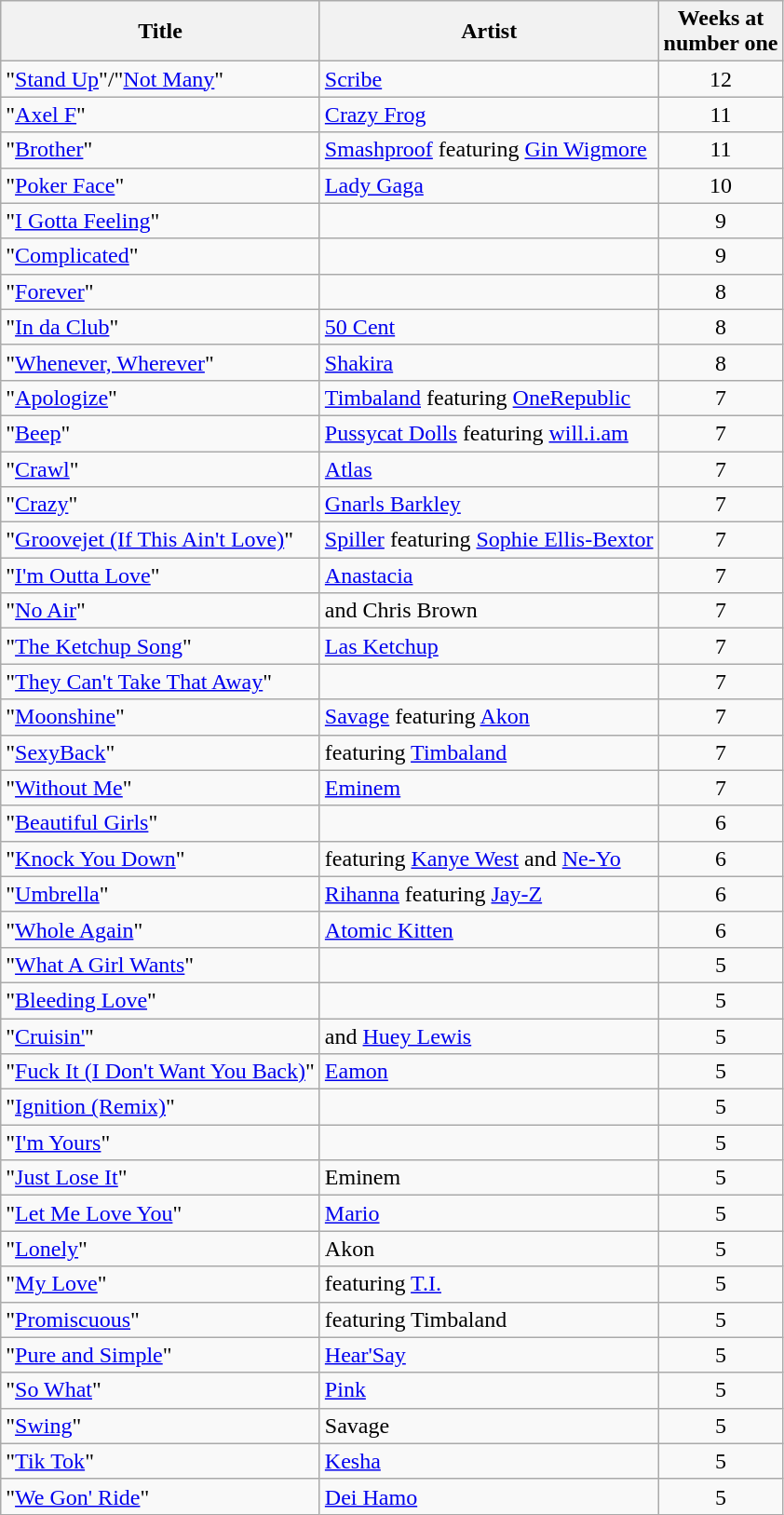<table class="wikitable sortable">
<tr>
<th>Title</th>
<th>Artist</th>
<th>Weeks at<br>number one</th>
</tr>
<tr>
<td>"<a href='#'>Stand Up</a>"/"<a href='#'>Not Many</a>"</td>
<td><a href='#'>Scribe</a></td>
<td style="text-align:center;">12</td>
</tr>
<tr>
<td>"<a href='#'>Axel F</a>"</td>
<td><a href='#'>Crazy Frog</a></td>
<td style="text-align:center;">11</td>
</tr>
<tr>
<td>"<a href='#'>Brother</a>"</td>
<td><a href='#'>Smashproof</a> featuring <a href='#'>Gin Wigmore</a></td>
<td style="text-align:center;">11</td>
</tr>
<tr>
<td>"<a href='#'>Poker Face</a>"</td>
<td><a href='#'>Lady Gaga</a></td>
<td style="text-align:center;">10</td>
</tr>
<tr>
<td>"<a href='#'>I Gotta Feeling</a>"</td>
<td></td>
<td style="text-align:center;">9</td>
</tr>
<tr>
<td>"<a href='#'>Complicated</a>"</td>
<td></td>
<td style="text-align:center;">9</td>
</tr>
<tr>
<td>"<a href='#'>Forever</a>"</td>
<td></td>
<td style="text-align:center;">8</td>
</tr>
<tr>
<td>"<a href='#'>In da Club</a>"</td>
<td><a href='#'>50 Cent</a></td>
<td style="text-align:center;">8</td>
</tr>
<tr>
<td>"<a href='#'>Whenever, Wherever</a>"</td>
<td><a href='#'>Shakira</a></td>
<td style="text-align:center;">8</td>
</tr>
<tr>
<td>"<a href='#'>Apologize</a>"</td>
<td><a href='#'>Timbaland</a> featuring <a href='#'>OneRepublic</a></td>
<td style="text-align:center;">7</td>
</tr>
<tr>
<td>"<a href='#'>Beep</a>"</td>
<td><a href='#'>Pussycat Dolls</a> featuring <a href='#'>will.i.am</a></td>
<td style="text-align:center;">7</td>
</tr>
<tr>
<td>"<a href='#'>Crawl</a>"</td>
<td><a href='#'>Atlas</a></td>
<td style="text-align:center;">7</td>
</tr>
<tr>
<td>"<a href='#'>Crazy</a>"</td>
<td><a href='#'>Gnarls Barkley</a></td>
<td style="text-align:center;">7</td>
</tr>
<tr>
<td>"<a href='#'>Groovejet (If This Ain't Love)</a>"</td>
<td><a href='#'>Spiller</a> featuring <a href='#'>Sophie Ellis-Bextor</a></td>
<td style="text-align:center;">7</td>
</tr>
<tr>
<td>"<a href='#'>I'm Outta Love</a>"</td>
<td><a href='#'>Anastacia</a></td>
<td style="text-align:center;">7</td>
</tr>
<tr>
<td>"<a href='#'>No Air</a>"</td>
<td> and Chris Brown</td>
<td style="text-align:center;">7</td>
</tr>
<tr>
<td>"<a href='#'>The Ketchup Song</a>"</td>
<td><a href='#'>Las Ketchup</a></td>
<td style="text-align:center;">7</td>
</tr>
<tr>
<td>"<a href='#'>They Can't Take That Away</a>"</td>
<td></td>
<td style="text-align:center;">7</td>
</tr>
<tr>
<td>"<a href='#'>Moonshine</a>"</td>
<td><a href='#'>Savage</a> featuring <a href='#'>Akon</a></td>
<td style="text-align:center;">7</td>
</tr>
<tr>
<td>"<a href='#'>SexyBack</a>"</td>
<td> featuring <a href='#'>Timbaland</a></td>
<td style="text-align:center;">7</td>
</tr>
<tr>
<td>"<a href='#'>Without Me</a>"</td>
<td><a href='#'>Eminem</a></td>
<td style="text-align:center;">7</td>
</tr>
<tr>
<td>"<a href='#'>Beautiful Girls</a>"</td>
<td></td>
<td style="text-align:center;">6</td>
</tr>
<tr>
<td>"<a href='#'>Knock You Down</a>"</td>
<td> featuring <a href='#'>Kanye West</a> and <a href='#'>Ne-Yo</a></td>
<td style="text-align:center;">6</td>
</tr>
<tr>
<td>"<a href='#'>Umbrella</a>"</td>
<td><a href='#'>Rihanna</a> featuring <a href='#'>Jay-Z</a></td>
<td style="text-align:center;">6</td>
</tr>
<tr>
<td>"<a href='#'>Whole Again</a>"</td>
<td><a href='#'>Atomic Kitten</a></td>
<td style="text-align:center;">6</td>
</tr>
<tr>
<td>"<a href='#'>What A Girl Wants</a>"</td>
<td></td>
<td style="text-align:center;">5</td>
</tr>
<tr>
<td>"<a href='#'>Bleeding Love</a>"</td>
<td></td>
<td style="text-align:center;">5</td>
</tr>
<tr>
<td>"<a href='#'>Cruisin'</a>"</td>
<td> and <a href='#'>Huey Lewis</a></td>
<td style="text-align:center;">5</td>
</tr>
<tr>
<td>"<a href='#'>Fuck It (I Don't Want You Back)</a>"</td>
<td><a href='#'>Eamon</a></td>
<td style="text-align:center;">5</td>
</tr>
<tr>
<td>"<a href='#'>Ignition (Remix)</a>"</td>
<td></td>
<td style="text-align:center;">5</td>
</tr>
<tr>
<td>"<a href='#'>I'm Yours</a>"</td>
<td></td>
<td style="text-align:center;">5</td>
</tr>
<tr>
<td>"<a href='#'>Just Lose It</a>"</td>
<td>Eminem</td>
<td style="text-align:center;">5</td>
</tr>
<tr>
<td>"<a href='#'>Let Me Love You</a>"</td>
<td><a href='#'>Mario</a></td>
<td style="text-align:center;">5</td>
</tr>
<tr>
<td>"<a href='#'>Lonely</a>"</td>
<td>Akon</td>
<td style="text-align:center;">5</td>
</tr>
<tr>
<td>"<a href='#'>My Love</a>"</td>
<td> featuring <a href='#'>T.I.</a></td>
<td style="text-align:center;">5</td>
</tr>
<tr>
<td>"<a href='#'>Promiscuous</a>"</td>
<td> featuring Timbaland</td>
<td style="text-align:center;">5</td>
</tr>
<tr>
<td>"<a href='#'>Pure and Simple</a>"</td>
<td><a href='#'>Hear'Say</a></td>
<td style="text-align:center;">5</td>
</tr>
<tr>
<td>"<a href='#'>So What</a>"</td>
<td><a href='#'>Pink</a></td>
<td style="text-align:center;">5</td>
</tr>
<tr>
<td>"<a href='#'>Swing</a>"</td>
<td>Savage</td>
<td style="text-align:center;">5</td>
</tr>
<tr>
<td>"<a href='#'>Tik Tok</a>"</td>
<td><a href='#'>Kesha</a></td>
<td style="text-align:center;">5</td>
</tr>
<tr>
<td>"<a href='#'>We Gon' Ride</a>"</td>
<td><a href='#'>Dei Hamo</a></td>
<td style="text-align:center;">5</td>
</tr>
</table>
